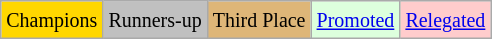<table class="wikitable">
<tr>
<td bgcolor=gold><small>Champions</small></td>
<td bgcolor=silver><small>Runners-up</small></td>
<td bgcolor=#deb678><small>Third Place</small></td>
<td bgcolor="#DDFFDD"><small><a href='#'>Promoted</a></small></td>
<td bgcolor="#FFCCCC"><small><a href='#'>Relegated</a></small></td>
</tr>
</table>
